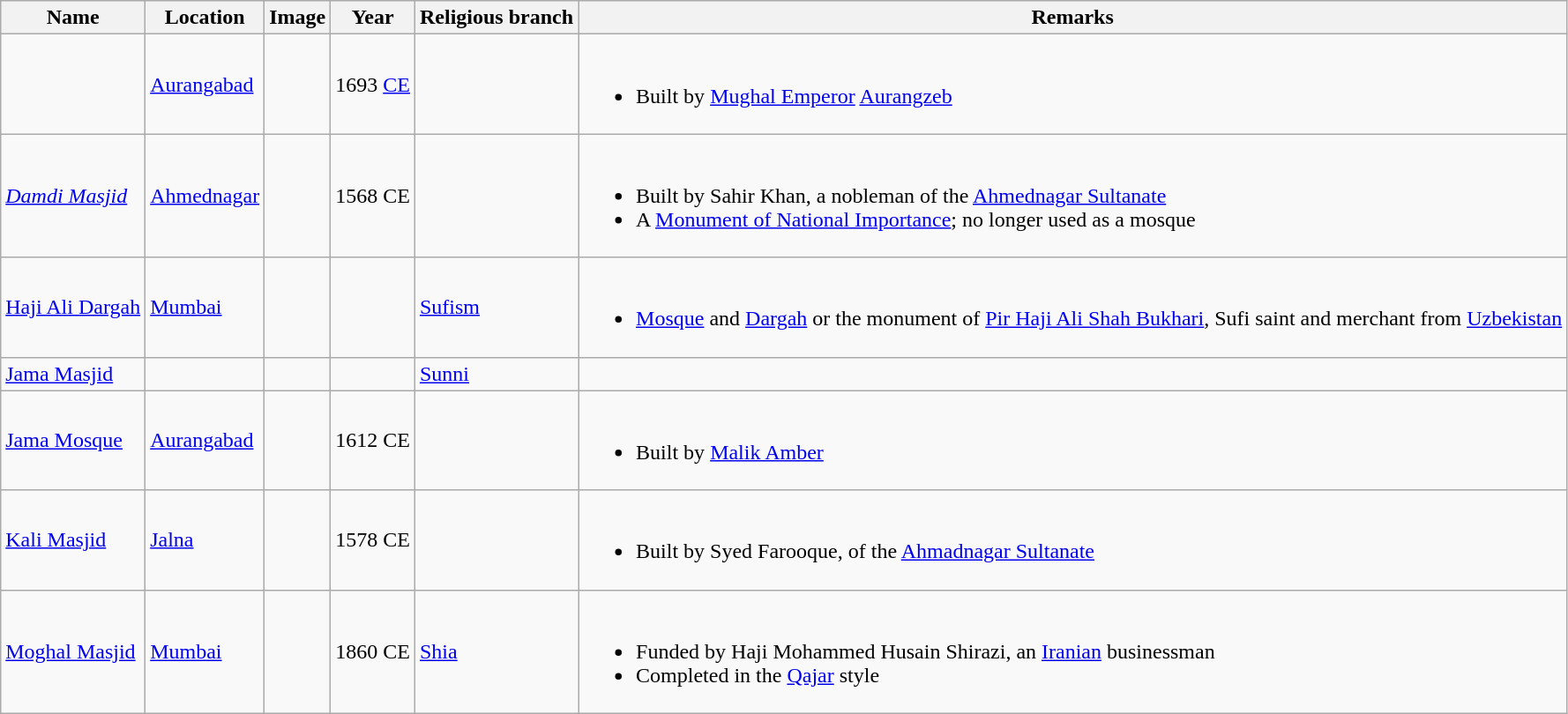<table class="wikitable sortable">
<tr>
<th>Name</th>
<th>Location</th>
<th>Image</th>
<th>Year</th>
<th>Religious branch</th>
<th>Remarks</th>
</tr>
<tr>
<td></td>
<td><a href='#'>Aurangabad</a></td>
<td></td>
<td>1693 <a href='#'>CE</a></td>
<td></td>
<td><br><ul><li>Built by <a href='#'>Mughal Emperor</a> <a href='#'>Aurangzeb</a></li></ul></td>
</tr>
<tr>
<td><em><a href='#'>Damdi Masjid</a></em></td>
<td><a href='#'>Ahmednagar</a></td>
<td></td>
<td>1568 CE</td>
<td></td>
<td><br><ul><li>Built by Sahir Khan, a nobleman of the <a href='#'>Ahmednagar Sultanate</a></li><li>A <a href='#'>Monument of National Importance</a>; no longer used as a mosque</li></ul></td>
</tr>
<tr>
<td><a href='#'>Haji Ali Dargah</a></td>
<td><a href='#'>Mumbai</a></td>
<td></td>
<td></td>
<td><a href='#'>Sufism</a></td>
<td><br><ul><li><a href='#'>Mosque</a> and <a href='#'>Dargah</a> or the monument of <a href='#'>Pir Haji Ali Shah Bukhari</a>, Sufi saint and merchant from <a href='#'>Uzbekistan</a></li></ul></td>
</tr>
<tr>
<td><a href='#'>Jama Masjid</a></td>
<td></td>
<td></td>
<td></td>
<td><a href='#'>Sunni</a></td>
<td></td>
</tr>
<tr>
<td><a href='#'>Jama Mosque</a></td>
<td><a href='#'>Aurangabad</a></td>
<td></td>
<td>1612 CE</td>
<td></td>
<td><br><ul><li>Built by <a href='#'>Malik Amber</a></li></ul></td>
</tr>
<tr>
<td><a href='#'>Kali Masjid</a></td>
<td><a href='#'>Jalna</a></td>
<td></td>
<td>1578 CE</td>
<td></td>
<td><br><ul><li>Built by Syed Farooque, of the <a href='#'>Ahmadnagar Sultanate</a></li></ul></td>
</tr>
<tr>
<td><a href='#'>Moghal Masjid</a></td>
<td><a href='#'>Mumbai</a></td>
<td></td>
<td>1860 CE</td>
<td><a href='#'>Shia</a></td>
<td><br><ul><li>Funded by Haji Mohammed Husain Shirazi, an <a href='#'>Iranian</a> businessman</li><li>Completed in the <a href='#'>Qajar</a> style</li></ul></td>
</tr>
</table>
